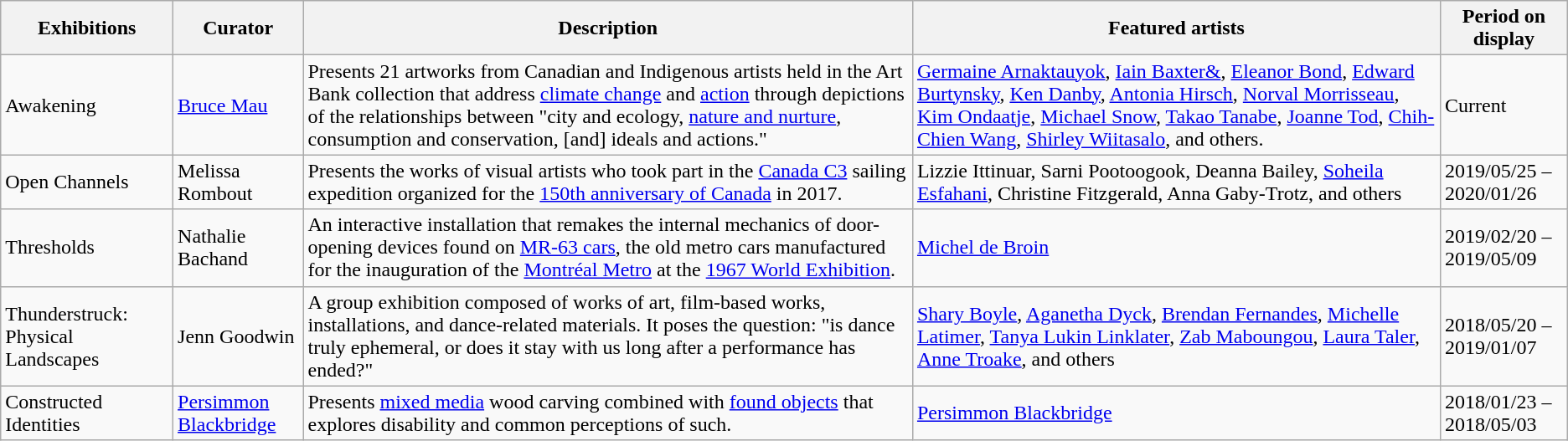<table class="wikitable">
<tr>
<th>Exhibitions</th>
<th>Curator</th>
<th>Description</th>
<th>Featured artists</th>
<th>Period on display</th>
</tr>
<tr>
<td>Awakening</td>
<td><a href='#'>Bruce Mau</a></td>
<td>Presents 21 artworks from Canadian and Indigenous artists held in the Art Bank collection that address <a href='#'>climate change</a> and <a href='#'>action</a> through depictions of the relationships between "city and ecology, <a href='#'>nature and nurture</a>, consumption and conservation, [and] ideals and actions."</td>
<td><a href='#'>Germaine Arnaktauyok</a>, <a href='#'>Iain Baxter&</a>, <a href='#'>Eleanor Bond</a>, <a href='#'>Edward Burtynsky</a>, <a href='#'>Ken Danby</a>, <a href='#'>Antonia Hirsch</a>, <a href='#'>Norval Morrisseau</a>, <a href='#'>Kim Ondaatje</a>, <a href='#'>Michael Snow</a>, <a href='#'>Takao Tanabe</a>, <a href='#'>Joanne Tod</a>, <a href='#'>Chih-Chien Wang</a>, <a href='#'>Shirley Wiitasalo</a>, and others.</td>
<td>Current</td>
</tr>
<tr>
<td>Open Channels</td>
<td>Melissa Rombout</td>
<td>Presents the works of visual artists who took part in the <a href='#'>Canada C3</a> sailing expedition organized for the <a href='#'>150th anniversary of Canada</a> in 2017.</td>
<td>Lizzie Ittinuar, Sarni Pootoogook, Deanna Bailey, <a href='#'>Soheila Esfahani</a>, Christine Fitzgerald, Anna Gaby-Trotz, and others</td>
<td>2019/05/25 – 2020/01/26</td>
</tr>
<tr>
<td>Thresholds </td>
<td>Nathalie Bachand</td>
<td>An interactive installation that remakes the internal mechanics of door-opening devices found on <a href='#'>MR-63 cars</a>, the old metro cars manufactured for the inauguration of the <a href='#'>Montréal Metro</a> at the <a href='#'>1967 World Exhibition</a>.</td>
<td><a href='#'>Michel de Broin</a></td>
<td>2019/02/20 – 2019/05/09</td>
</tr>
<tr>
<td>Thunderstruck: Physical Landscapes</td>
<td>Jenn Goodwin</td>
<td>A group exhibition composed of works of art, film-based works, installations, and dance-related materials. It poses the question: "is dance truly ephemeral, or does it stay with us long after a performance has ended?"</td>
<td><a href='#'>Shary Boyle</a>, <a href='#'>Aganetha Dyck</a>, <a href='#'>Brendan Fernandes</a>, <a href='#'>Michelle Latimer</a>, <a href='#'>Tanya Lukin Linklater</a>, <a href='#'>Zab Maboungou</a>, <a href='#'>Laura Taler</a>, <a href='#'>Anne Troake</a>, and others</td>
<td>2018/05/20 – 2019/01/07</td>
</tr>
<tr>
<td>Constructed Identities</td>
<td><a href='#'>Persimmon Blackbridge</a></td>
<td>Presents <a href='#'>mixed media</a> wood carving combined with <a href='#'>found objects</a> that explores disability and common perceptions of such.</td>
<td><a href='#'>Persimmon Blackbridge</a></td>
<td>2018/01/23 – 2018/05/03</td>
</tr>
</table>
